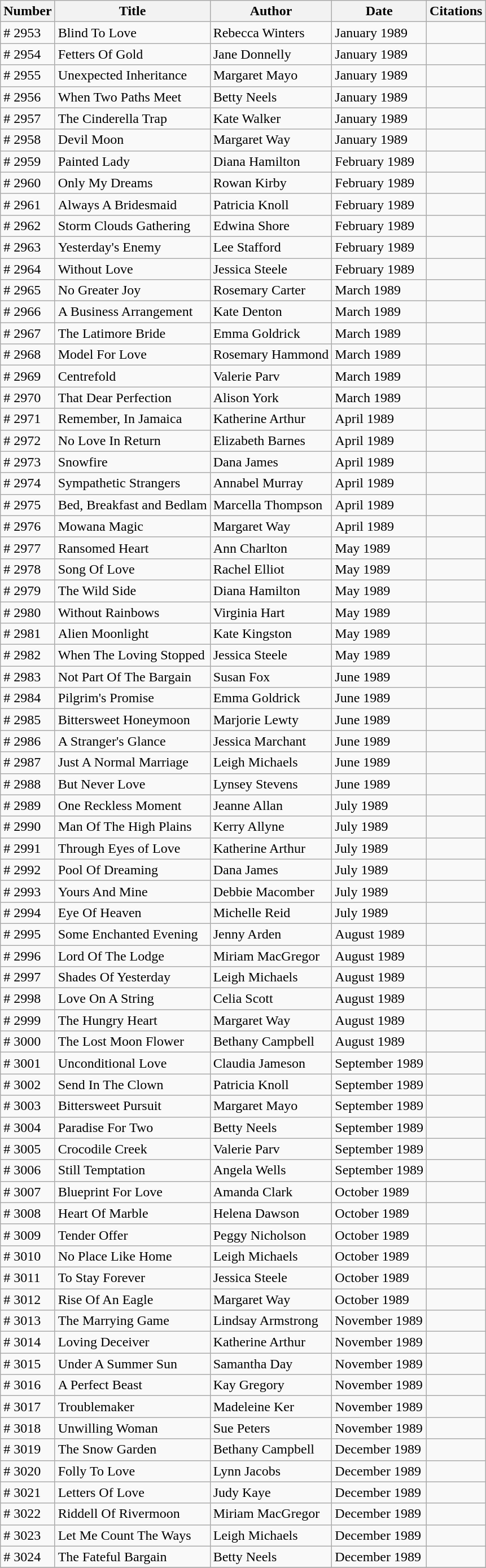<table class="wikitable">
<tr>
<th>Number</th>
<th>Title</th>
<th>Author</th>
<th>Date</th>
<th>Citations</th>
</tr>
<tr>
<td># 2953</td>
<td>Blind To Love</td>
<td>Rebecca Winters</td>
<td>January 1989</td>
<td></td>
</tr>
<tr>
<td># 2954</td>
<td>Fetters Of Gold</td>
<td>Jane Donnelly</td>
<td>January 1989</td>
<td></td>
</tr>
<tr>
<td># 2955</td>
<td>Unexpected Inheritance</td>
<td>Margaret Mayo</td>
<td>January 1989</td>
<td></td>
</tr>
<tr>
<td># 2956</td>
<td>When Two Paths Meet</td>
<td>Betty Neels</td>
<td>January 1989</td>
<td></td>
</tr>
<tr>
<td># 2957</td>
<td>The Cinderella Trap</td>
<td>Kate Walker</td>
<td>January 1989</td>
<td></td>
</tr>
<tr>
<td># 2958</td>
<td>Devil Moon</td>
<td>Margaret Way</td>
<td>January 1989</td>
<td></td>
</tr>
<tr>
<td># 2959</td>
<td>Painted Lady</td>
<td>Diana Hamilton</td>
<td>February 1989</td>
<td></td>
</tr>
<tr>
<td># 2960</td>
<td>Only My Dreams</td>
<td>Rowan Kirby</td>
<td>February 1989</td>
<td></td>
</tr>
<tr>
<td># 2961</td>
<td>Always A Bridesmaid</td>
<td>Patricia Knoll</td>
<td>February 1989</td>
<td></td>
</tr>
<tr>
<td># 2962</td>
<td>Storm Clouds Gathering</td>
<td>Edwina Shore</td>
<td>February 1989</td>
<td></td>
</tr>
<tr>
<td># 2963</td>
<td>Yesterday's Enemy</td>
<td>Lee Stafford</td>
<td>February 1989</td>
<td></td>
</tr>
<tr>
<td># 2964</td>
<td>Without Love</td>
<td>Jessica Steele</td>
<td>February 1989</td>
<td></td>
</tr>
<tr>
<td># 2965</td>
<td>No Greater Joy</td>
<td>Rosemary Carter</td>
<td>March 1989</td>
<td></td>
</tr>
<tr>
<td># 2966</td>
<td>A Business Arrangement</td>
<td>Kate Denton</td>
<td>March 1989</td>
<td></td>
</tr>
<tr>
<td># 2967</td>
<td>The Latimore Bride</td>
<td>Emma Goldrick</td>
<td>March 1989</td>
<td></td>
</tr>
<tr>
<td># 2968</td>
<td>Model For Love</td>
<td>Rosemary Hammond</td>
<td>March 1989</td>
<td></td>
</tr>
<tr>
<td># 2969</td>
<td>Centrefold</td>
<td>Valerie Parv</td>
<td>March 1989</td>
<td></td>
</tr>
<tr>
<td># 2970</td>
<td>That Dear Perfection</td>
<td>Alison York</td>
<td>March 1989</td>
<td></td>
</tr>
<tr>
<td># 2971</td>
<td>Remember, In Jamaica</td>
<td>Katherine Arthur</td>
<td>April 1989</td>
<td></td>
</tr>
<tr>
<td># 2972</td>
<td>No Love In Return</td>
<td>Elizabeth Barnes</td>
<td>April 1989</td>
<td></td>
</tr>
<tr>
<td># 2973</td>
<td>Snowfire</td>
<td>Dana James</td>
<td>April 1989</td>
<td></td>
</tr>
<tr>
<td># 2974</td>
<td>Sympathetic Strangers</td>
<td>Annabel Murray</td>
<td>April 1989</td>
<td></td>
</tr>
<tr>
<td># 2975</td>
<td>Bed, Breakfast and Bedlam</td>
<td>Marcella Thompson</td>
<td>April 1989</td>
<td></td>
</tr>
<tr>
<td># 2976</td>
<td>Mowana Magic</td>
<td>Margaret Way</td>
<td>April 1989</td>
<td></td>
</tr>
<tr>
<td># 2977</td>
<td>Ransomed Heart</td>
<td>Ann Charlton</td>
<td>May 1989</td>
<td></td>
</tr>
<tr>
<td># 2978</td>
<td>Song Of Love</td>
<td>Rachel Elliot</td>
<td>May 1989</td>
<td></td>
</tr>
<tr>
<td># 2979</td>
<td>The Wild Side</td>
<td>Diana Hamilton</td>
<td>May 1989</td>
<td></td>
</tr>
<tr>
<td># 2980</td>
<td>Without Rainbows</td>
<td>Virginia Hart</td>
<td>May 1989</td>
<td></td>
</tr>
<tr>
<td># 2981</td>
<td>Alien Moonlight</td>
<td>Kate Kingston</td>
<td>May 1989</td>
<td></td>
</tr>
<tr>
<td># 2982</td>
<td>When The Loving Stopped</td>
<td>Jessica Steele</td>
<td>May 1989</td>
<td></td>
</tr>
<tr>
<td># 2983</td>
<td>Not Part Of The Bargain</td>
<td>Susan Fox</td>
<td>June 1989</td>
<td></td>
</tr>
<tr>
<td># 2984</td>
<td>Pilgrim's Promise</td>
<td>Emma Goldrick</td>
<td>June 1989</td>
<td></td>
</tr>
<tr>
<td># 2985</td>
<td>Bittersweet Honeymoon</td>
<td>Marjorie Lewty</td>
<td>June 1989</td>
<td></td>
</tr>
<tr>
<td># 2986</td>
<td>A Stranger's Glance</td>
<td>Jessica Marchant</td>
<td>June 1989</td>
<td></td>
</tr>
<tr>
<td># 2987</td>
<td>Just A Normal Marriage</td>
<td>Leigh Michaels</td>
<td>June 1989</td>
<td></td>
</tr>
<tr>
<td># 2988</td>
<td>But Never Love</td>
<td>Lynsey Stevens</td>
<td>June 1989</td>
<td></td>
</tr>
<tr>
<td># 2989</td>
<td>One Reckless Moment</td>
<td>Jeanne Allan</td>
<td>July 1989</td>
<td></td>
</tr>
<tr>
<td># 2990</td>
<td>Man Of The High Plains</td>
<td>Kerry Allyne</td>
<td>July 1989</td>
<td></td>
</tr>
<tr>
<td># 2991</td>
<td>Through Eyes of Love</td>
<td>Katherine Arthur</td>
<td>July 1989</td>
<td></td>
</tr>
<tr>
<td># 2992</td>
<td>Pool Of Dreaming</td>
<td>Dana James</td>
<td>July 1989</td>
<td></td>
</tr>
<tr>
<td># 2993</td>
<td>Yours And Mine</td>
<td>Debbie Macomber</td>
<td>July 1989</td>
<td></td>
</tr>
<tr>
<td># 2994</td>
<td>Eye Of Heaven</td>
<td>Michelle Reid</td>
<td>July 1989</td>
<td></td>
</tr>
<tr>
<td># 2995</td>
<td>Some Enchanted Evening</td>
<td>Jenny Arden</td>
<td>August 1989</td>
<td></td>
</tr>
<tr>
<td># 2996</td>
<td>Lord Of The Lodge</td>
<td>Miriam MacGregor</td>
<td>August 1989</td>
<td></td>
</tr>
<tr>
<td># 2997</td>
<td>Shades Of Yesterday</td>
<td>Leigh Michaels</td>
<td>August 1989</td>
<td></td>
</tr>
<tr>
<td># 2998</td>
<td>Love On A String</td>
<td>Celia Scott</td>
<td>August 1989</td>
<td></td>
</tr>
<tr>
<td># 2999</td>
<td>The Hungry Heart</td>
<td>Margaret Way</td>
<td>August 1989</td>
<td></td>
</tr>
<tr>
<td># 3000</td>
<td>The Lost Moon Flower</td>
<td>Bethany Campbell</td>
<td>August 1989</td>
<td></td>
</tr>
<tr>
<td># 3001</td>
<td>Unconditional Love</td>
<td>Claudia Jameson</td>
<td>September 1989</td>
<td></td>
</tr>
<tr>
<td># 3002</td>
<td>Send In The Clown</td>
<td>Patricia Knoll</td>
<td>September 1989</td>
<td></td>
</tr>
<tr>
<td># 3003</td>
<td>Bittersweet Pursuit</td>
<td>Margaret Mayo</td>
<td>September 1989</td>
<td></td>
</tr>
<tr>
<td># 3004</td>
<td>Paradise For Two</td>
<td>Betty Neels</td>
<td>September 1989</td>
<td></td>
</tr>
<tr>
<td># 3005</td>
<td>Crocodile Creek</td>
<td>Valerie Parv</td>
<td>September 1989</td>
<td></td>
</tr>
<tr>
<td># 3006</td>
<td>Still Temptation</td>
<td>Angela Wells</td>
<td>September 1989</td>
<td></td>
</tr>
<tr>
<td># 3007</td>
<td>Blueprint For Love</td>
<td>Amanda Clark</td>
<td>October 1989</td>
<td></td>
</tr>
<tr>
<td># 3008</td>
<td>Heart Of Marble</td>
<td>Helena Dawson</td>
<td>October 1989</td>
<td></td>
</tr>
<tr>
<td># 3009</td>
<td>Tender Offer</td>
<td>Peggy Nicholson</td>
<td>October 1989</td>
<td></td>
</tr>
<tr>
<td># 3010</td>
<td>No Place Like Home</td>
<td>Leigh Michaels</td>
<td>October 1989</td>
<td></td>
</tr>
<tr>
<td># 3011</td>
<td>To Stay Forever</td>
<td>Jessica Steele</td>
<td>October 1989</td>
<td></td>
</tr>
<tr>
<td># 3012</td>
<td>Rise Of An Eagle</td>
<td>Margaret Way</td>
<td>October 1989</td>
<td></td>
</tr>
<tr>
<td># 3013</td>
<td>The Marrying Game</td>
<td>Lindsay Armstrong</td>
<td>November 1989</td>
<td></td>
</tr>
<tr>
<td># 3014</td>
<td>Loving Deceiver</td>
<td>Katherine Arthur</td>
<td>November 1989</td>
<td></td>
</tr>
<tr>
<td># 3015</td>
<td>Under A Summer Sun</td>
<td>Samantha Day</td>
<td>November 1989</td>
<td></td>
</tr>
<tr>
<td># 3016</td>
<td>A Perfect Beast</td>
<td>Kay Gregory</td>
<td>November 1989</td>
<td></td>
</tr>
<tr>
<td># 3017</td>
<td>Troublemaker</td>
<td>Madeleine Ker</td>
<td>November 1989</td>
<td></td>
</tr>
<tr>
<td># 3018</td>
<td>Unwilling Woman</td>
<td>Sue Peters</td>
<td>November 1989</td>
<td></td>
</tr>
<tr>
<td># 3019</td>
<td>The Snow Garden</td>
<td>Bethany Campbell</td>
<td>December 1989</td>
<td></td>
</tr>
<tr>
<td># 3020</td>
<td>Folly To Love</td>
<td>Lynn Jacobs</td>
<td>December 1989</td>
<td></td>
</tr>
<tr>
<td># 3021</td>
<td>Letters Of Love</td>
<td>Judy Kaye</td>
<td>December 1989</td>
<td></td>
</tr>
<tr>
<td># 3022</td>
<td>Riddell Of Rivermoon</td>
<td>Miriam MacGregor</td>
<td>December 1989</td>
<td></td>
</tr>
<tr>
<td># 3023</td>
<td>Let Me Count The Ways</td>
<td>Leigh Michaels</td>
<td>December 1989</td>
<td></td>
</tr>
<tr>
<td># 3024</td>
<td>The Fateful Bargain</td>
<td>Betty Neels</td>
<td>December 1989</td>
<td></td>
</tr>
<tr>
</tr>
</table>
